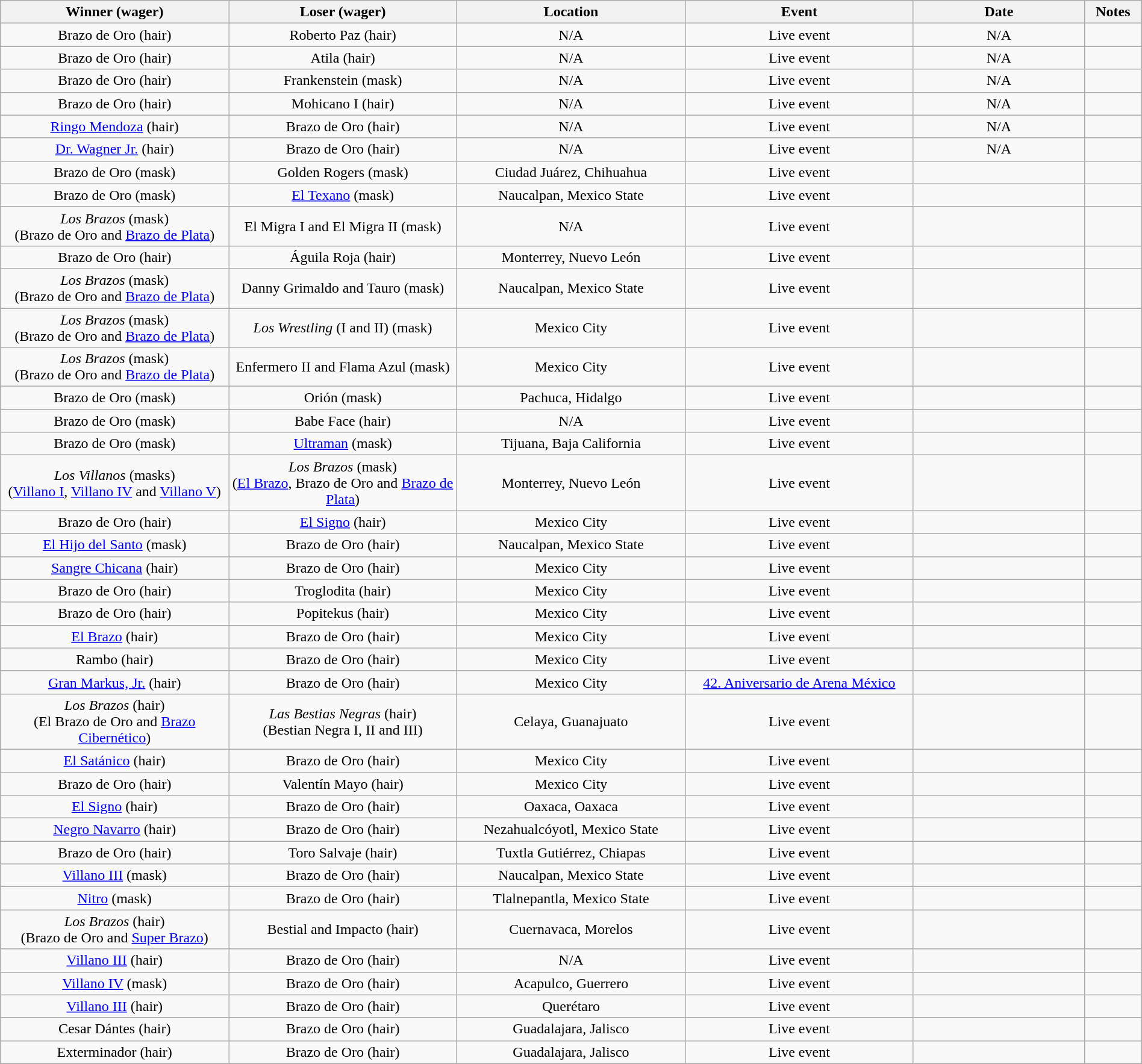<table class="wikitable sortable" width=100%  style="text-align: center">
<tr>
<th width=20% scope="col">Winner (wager)</th>
<th width=20% scope="col">Loser (wager)</th>
<th width=20% scope="col">Location</th>
<th width=20% scope="col">Event</th>
<th width=15% scope="col">Date</th>
<th class="unsortable" width=5% scope="col">Notes</th>
</tr>
<tr>
<td>Brazo de Oro (hair)</td>
<td>Roberto Paz (hair)</td>
<td>N/A</td>
<td>Live event</td>
<td>N/A</td>
<td></td>
</tr>
<tr>
<td>Brazo de Oro (hair)</td>
<td>Atila (hair)</td>
<td>N/A</td>
<td>Live event</td>
<td>N/A</td>
<td></td>
</tr>
<tr>
<td>Brazo de Oro (hair)</td>
<td>Frankenstein (mask)</td>
<td>N/A</td>
<td>Live event</td>
<td>N/A</td>
<td></td>
</tr>
<tr>
<td>Brazo de Oro (hair)</td>
<td>Mohicano I (hair)</td>
<td>N/A</td>
<td>Live event</td>
<td>N/A</td>
<td></td>
</tr>
<tr>
<td><a href='#'>Ringo Mendoza</a> (hair)</td>
<td>Brazo de Oro (hair)</td>
<td>N/A</td>
<td>Live event</td>
<td>N/A</td>
<td></td>
</tr>
<tr>
<td><a href='#'>Dr. Wagner Jr.</a> (hair)</td>
<td>Brazo de Oro (hair)</td>
<td>N/A</td>
<td>Live event</td>
<td>N/A</td>
<td></td>
</tr>
<tr>
<td>Brazo de Oro (mask)</td>
<td>Golden Rogers (mask)</td>
<td>Ciudad Juárez, Chihuahua</td>
<td>Live event</td>
<td></td>
<td></td>
</tr>
<tr>
<td>Brazo de Oro (mask)</td>
<td><a href='#'>El Texano</a> (mask)</td>
<td>Naucalpan, Mexico State</td>
<td>Live event</td>
<td></td>
<td></td>
</tr>
<tr>
<td><em>Los Brazos</em> (mask)<br>(Brazo de Oro and <a href='#'>Brazo de Plata</a>)</td>
<td>El Migra I and El Migra II (mask)</td>
<td>N/A</td>
<td>Live event</td>
<td></td>
<td></td>
</tr>
<tr>
<td>Brazo de Oro (hair)</td>
<td>Águila Roja (hair)</td>
<td>Monterrey, Nuevo León</td>
<td>Live event</td>
<td></td>
<td></td>
</tr>
<tr>
<td><em>Los Brazos</em> (mask) <br>(Brazo de Oro and <a href='#'>Brazo de Plata</a>)</td>
<td>Danny Grimaldo and Tauro (mask)</td>
<td>Naucalpan, Mexico State</td>
<td>Live event</td>
<td></td>
<td></td>
</tr>
<tr>
<td><em>Los Brazos</em> (mask) <br>(Brazo de Oro and <a href='#'>Brazo de Plata</a>)</td>
<td><em>Los Wrestling</em> (I and II) (mask)</td>
<td>Mexico City</td>
<td>Live event</td>
<td></td>
<td></td>
</tr>
<tr>
<td><em>Los Brazos</em> (mask) <br>(Brazo de Oro and <a href='#'>Brazo de Plata</a>)</td>
<td>Enfermero II and Flama Azul (mask)</td>
<td>Mexico City</td>
<td>Live event</td>
<td></td>
<td></td>
</tr>
<tr>
<td>Brazo de Oro (mask)</td>
<td>Orión (mask)</td>
<td>Pachuca, Hidalgo</td>
<td>Live event</td>
<td></td>
<td></td>
</tr>
<tr>
<td>Brazo de Oro (mask)</td>
<td>Babe Face (hair)</td>
<td>N/A</td>
<td>Live event</td>
<td></td>
<td></td>
</tr>
<tr>
<td>Brazo de Oro (mask)</td>
<td><a href='#'>Ultraman</a> (mask)</td>
<td>Tijuana, Baja California</td>
<td>Live event</td>
<td></td>
<td></td>
</tr>
<tr>
<td><em>Los Villanos</em> (masks)<br>(<a href='#'>Villano I</a>, <a href='#'>Villano IV</a> and <a href='#'>Villano V</a>)</td>
<td><em>Los Brazos</em> (mask) <br>(<a href='#'>El Brazo</a>, Brazo de Oro and <a href='#'>Brazo de Plata</a>)</td>
<td>Monterrey, Nuevo León</td>
<td>Live event</td>
<td></td>
<td></td>
</tr>
<tr>
<td>Brazo de Oro (hair)</td>
<td><a href='#'>El Signo</a> (hair)</td>
<td>Mexico City</td>
<td>Live event</td>
<td></td>
<td><br></td>
</tr>
<tr>
<td><a href='#'>El Hijo del Santo</a> (mask)</td>
<td>Brazo de Oro (hair)</td>
<td>Naucalpan, Mexico State</td>
<td>Live event</td>
<td></td>
<td></td>
</tr>
<tr>
<td><a href='#'>Sangre Chicana</a> (hair)</td>
<td>Brazo de Oro (hair)</td>
<td>Mexico City</td>
<td>Live event</td>
<td></td>
<td></td>
</tr>
<tr>
<td>Brazo de Oro (hair)</td>
<td>Troglodita (hair)</td>
<td>Mexico City</td>
<td>Live event</td>
<td></td>
<td></td>
</tr>
<tr>
<td>Brazo de Oro (hair)</td>
<td>Popitekus (hair)</td>
<td>Mexico City</td>
<td>Live event</td>
<td></td>
<td></td>
</tr>
<tr>
<td><a href='#'>El Brazo</a> (hair)</td>
<td>Brazo de Oro (hair)</td>
<td>Mexico City</td>
<td>Live event</td>
<td></td>
<td></td>
</tr>
<tr>
<td>Rambo (hair)</td>
<td>Brazo de Oro (hair)</td>
<td>Mexico City</td>
<td>Live event</td>
<td></td>
<td></td>
</tr>
<tr>
<td><a href='#'>Gran Markus, Jr.</a> (hair)</td>
<td>Brazo de Oro (hair)</td>
<td>Mexico City</td>
<td><a href='#'>42. Aniversario de Arena México</a></td>
<td></td>
<td></td>
</tr>
<tr>
<td><em>Los Brazos</em> (hair) <br>(El Brazo de Oro and <a href='#'>Brazo Cibernético</a>)</td>
<td><em>Las Bestias Negras</em> (hair)<br>(Bestian Negra I, II and III)</td>
<td>Celaya, Guanajuato</td>
<td>Live event</td>
<td></td>
<td></td>
</tr>
<tr>
<td><a href='#'>El Satánico</a> (hair)</td>
<td>Brazo de Oro (hair)</td>
<td>Mexico City</td>
<td>Live event</td>
<td></td>
<td></td>
</tr>
<tr>
<td>Brazo de Oro (hair)</td>
<td>Valentín Mayo (hair)</td>
<td>Mexico City</td>
<td>Live event</td>
<td></td>
<td></td>
</tr>
<tr>
<td><a href='#'>El Signo</a> (hair)</td>
<td>Brazo de Oro (hair)</td>
<td>Oaxaca, Oaxaca</td>
<td>Live event</td>
<td></td>
<td></td>
</tr>
<tr>
<td><a href='#'>Negro Navarro</a> (hair)</td>
<td>Brazo de Oro (hair)</td>
<td>Nezahualcóyotl, Mexico State</td>
<td>Live event</td>
<td></td>
<td></td>
</tr>
<tr>
<td>Brazo de Oro (hair)</td>
<td>Toro Salvaje (hair)</td>
<td>Tuxtla Gutiérrez, Chiapas</td>
<td>Live event</td>
<td></td>
<td></td>
</tr>
<tr>
<td><a href='#'>Villano III</a> (mask)</td>
<td>Brazo de Oro (hair)</td>
<td>Naucalpan, Mexico State</td>
<td>Live event</td>
<td></td>
<td></td>
</tr>
<tr>
<td><a href='#'>Nitro</a> (mask)</td>
<td>Brazo de Oro (hair)</td>
<td>Tlalnepantla, Mexico State</td>
<td>Live event</td>
<td></td>
<td></td>
</tr>
<tr>
<td><em>Los Brazos</em> (hair) <br>(Brazo de Oro and <a href='#'>Super Brazo</a>)</td>
<td>Bestial and Impacto (hair)</td>
<td>Cuernavaca, Morelos</td>
<td>Live event</td>
<td></td>
<td></td>
</tr>
<tr>
<td><a href='#'>Villano III</a> (hair)</td>
<td>Brazo de Oro (hair)</td>
<td>N/A</td>
<td>Live event</td>
<td></td>
<td></td>
</tr>
<tr>
<td><a href='#'>Villano IV</a> (mask)</td>
<td>Brazo de Oro (hair)</td>
<td>Acapulco, Guerrero</td>
<td>Live event</td>
<td></td>
<td></td>
</tr>
<tr>
<td><a href='#'>Villano III</a> (hair)</td>
<td>Brazo de Oro (hair)</td>
<td>Querétaro</td>
<td>Live event</td>
<td></td>
<td></td>
</tr>
<tr>
<td>Cesar Dántes (hair)</td>
<td>Brazo de Oro (hair)</td>
<td>Guadalajara, Jalisco</td>
<td>Live event</td>
<td></td>
<td></td>
</tr>
<tr>
<td>Exterminador (hair)</td>
<td>Brazo de Oro (hair)</td>
<td>Guadalajara, Jalisco</td>
<td>Live event</td>
<td></td>
<td></td>
</tr>
</table>
